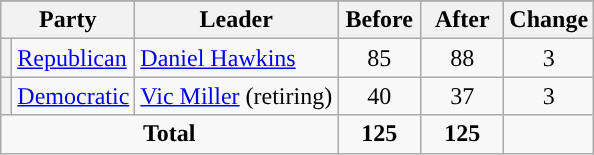<table class="wikitable" style="text-align:center;">
<tr>
</tr>
<tr>
<th colspan="2">Party</th>
<th>Leader</th>
<th style="width:3em">Before</th>
<th style="width:3em">After</th>
<th style="width:3em">Change</th>
</tr>
<tr>
<th style="background-color:"></th>
<td style="text-align:left;"><a href='#'>Republican</a></td>
<td style="text-align:left;"><a href='#'>Daniel Hawkins</a></td>
<td>85</td>
<td>88</td>
<td> 3</td>
</tr>
<tr>
<th style="background-color:"></th>
<td style="text-align:left;"><a href='#'>Democratic</a></td>
<td style="text-align:left;"><a href='#'>Vic Miller</a> (retiring)</td>
<td>40</td>
<td>37</td>
<td> 3</td>
</tr>
<tr>
<td colspan="3"><strong>Total</strong></td>
<td><strong>125</strong></td>
<td><strong>125</strong></td>
<td></td>
</tr>
</table>
